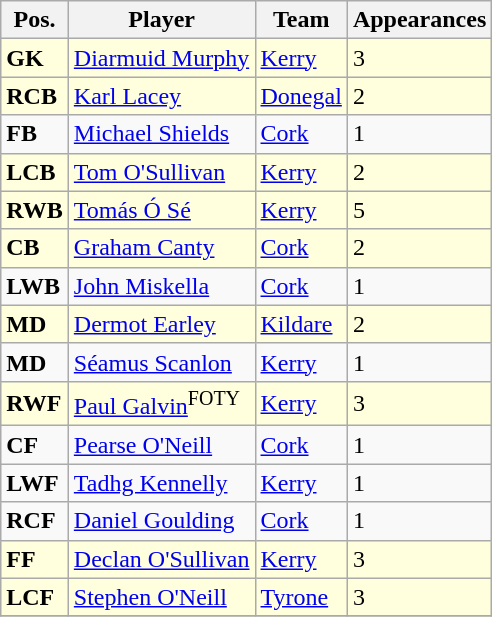<table class="wikitable">
<tr>
<th>Pos.</th>
<th>Player</th>
<th>Team</th>
<th>Appearances</th>
</tr>
<tr bgcolor=#FFFFDD>
<td><strong>GK</strong></td>
<td> <a href='#'>Diarmuid Murphy</a></td>
<td><a href='#'>Kerry</a></td>
<td>3</td>
</tr>
<tr bgcolor=#FFFFDD>
<td><strong>RCB</strong></td>
<td> <a href='#'>Karl Lacey</a></td>
<td><a href='#'>Donegal</a></td>
<td>2</td>
</tr>
<tr>
<td><strong>FB</strong></td>
<td>  <a href='#'>Michael Shields</a></td>
<td><a href='#'>Cork</a></td>
<td>1</td>
</tr>
<tr bgcolor=#FFFFDD>
<td><strong>LCB</strong></td>
<td> <a href='#'>Tom O'Sullivan</a></td>
<td><a href='#'>Kerry</a></td>
<td>2</td>
</tr>
<tr bgcolor=#FFFFDD>
<td><strong>RWB</strong></td>
<td> <a href='#'>Tomás Ó Sé</a></td>
<td><a href='#'>Kerry</a></td>
<td>5</td>
</tr>
<tr bgcolor=#FFFFDD>
<td><strong>CB</strong></td>
<td> <a href='#'>Graham Canty</a></td>
<td><a href='#'>Cork</a></td>
<td>2</td>
</tr>
<tr>
<td><strong>LWB</strong></td>
<td> <a href='#'>John Miskella</a></td>
<td><a href='#'>Cork</a></td>
<td>1</td>
</tr>
<tr bgcolor=#FFFFDD>
<td><strong>MD</strong></td>
<td> <a href='#'>Dermot Earley</a></td>
<td><a href='#'>Kildare</a></td>
<td>2</td>
</tr>
<tr>
<td><strong>MD</strong></td>
<td> <a href='#'>Séamus Scanlon</a></td>
<td><a href='#'>Kerry</a></td>
<td>1</td>
</tr>
<tr bgcolor=#FFFFDD>
<td><strong>RWF</strong></td>
<td> <a href='#'>Paul Galvin</a><sup>FOTY</sup></td>
<td><a href='#'>Kerry</a></td>
<td>3</td>
</tr>
<tr>
<td><strong>CF</strong></td>
<td> <a href='#'>Pearse O'Neill</a></td>
<td><a href='#'>Cork</a></td>
<td>1</td>
</tr>
<tr>
<td><strong>LWF</strong></td>
<td> <a href='#'>Tadhg Kennelly</a></td>
<td><a href='#'>Kerry</a></td>
<td>1</td>
</tr>
<tr>
<td><strong>RCF</strong></td>
<td> <a href='#'>Daniel Goulding</a></td>
<td><a href='#'>Cork</a></td>
<td>1</td>
</tr>
<tr bgcolor=#FFFFDD>
<td><strong>FF</strong></td>
<td> <a href='#'>Declan O'Sullivan</a></td>
<td><a href='#'>Kerry</a></td>
<td>3</td>
</tr>
<tr bgcolor=#FFFFDD>
<td><strong>LCF</strong></td>
<td> <a href='#'>Stephen O'Neill</a></td>
<td><a href='#'>Tyrone</a></td>
<td>3</td>
</tr>
<tr>
</tr>
</table>
